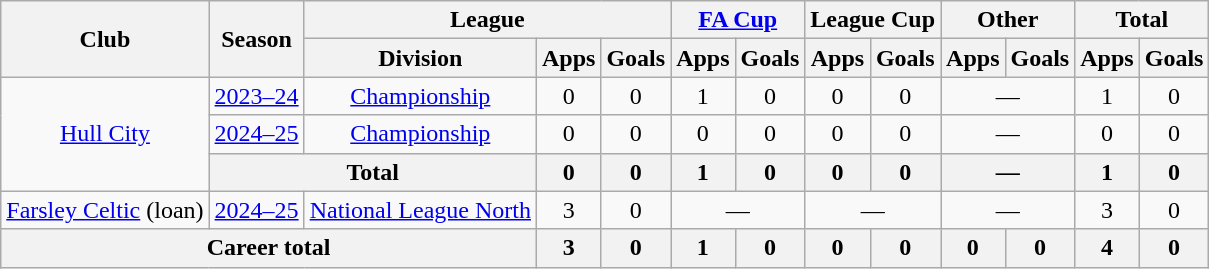<table class="wikitable" style="text-align:center">
<tr>
<th rowspan="2">Club</th>
<th rowspan="2">Season</th>
<th colspan="3">League</th>
<th colspan="2"><a href='#'>FA Cup</a></th>
<th colspan="2">League Cup</th>
<th colspan="2">Other</th>
<th colspan="2">Total</th>
</tr>
<tr>
<th>Division</th>
<th>Apps</th>
<th>Goals</th>
<th>Apps</th>
<th>Goals</th>
<th>Apps</th>
<th>Goals</th>
<th>Apps</th>
<th>Goals</th>
<th>Apps</th>
<th>Goals</th>
</tr>
<tr>
<td rowspan="3"><a href='#'>Hull City</a></td>
<td><a href='#'>2023–24</a></td>
<td><a href='#'>Championship</a></td>
<td>0</td>
<td>0</td>
<td>1</td>
<td>0</td>
<td>0</td>
<td>0</td>
<td colspan=2>—</td>
<td>1</td>
<td>0</td>
</tr>
<tr>
<td><a href='#'>2024–25</a></td>
<td><a href='#'>Championship</a></td>
<td>0</td>
<td>0</td>
<td>0</td>
<td>0</td>
<td>0</td>
<td>0</td>
<td colspan=2>—</td>
<td>0</td>
<td>0</td>
</tr>
<tr>
<th colspan="2">Total</th>
<th>0</th>
<th>0</th>
<th>1</th>
<th>0</th>
<th>0</th>
<th>0</th>
<th colspan=2>—</th>
<th>1</th>
<th>0</th>
</tr>
<tr>
<td><a href='#'>Farsley Celtic</a> (loan)</td>
<td><a href='#'>2024–25</a></td>
<td><a href='#'>National League North</a></td>
<td>3</td>
<td>0</td>
<td colspan=2>—</td>
<td colspan=2>—</td>
<td colspan=2>—</td>
<td>3</td>
<td>0</td>
</tr>
<tr>
<th colspan="3">Career total</th>
<th>3</th>
<th>0</th>
<th>1</th>
<th>0</th>
<th>0</th>
<th>0</th>
<th>0</th>
<th>0</th>
<th>4</th>
<th>0</th>
</tr>
</table>
